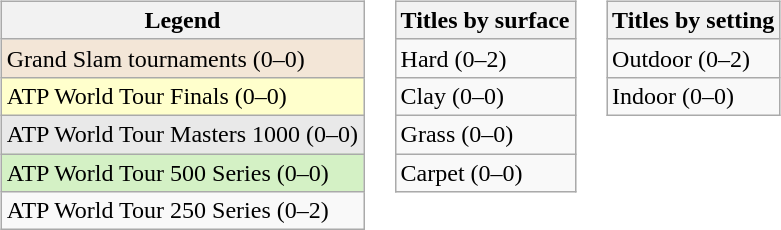<table>
<tr valign="top">
<td><br><table class="wikitable">
<tr>
<th>Legend</th>
</tr>
<tr style="background:#f3e6d7;">
<td>Grand Slam tournaments (0–0)</td>
</tr>
<tr style="background:#ffc;">
<td>ATP World Tour Finals (0–0)</td>
</tr>
<tr style="background:#e9e9e9;">
<td>ATP World Tour Masters 1000 (0–0)</td>
</tr>
<tr style="background:#d4f1c5;">
<td>ATP World Tour 500 Series (0–0)</td>
</tr>
<tr>
<td>ATP World Tour 250 Series (0–2)</td>
</tr>
</table>
</td>
<td><br><table class="wikitable">
<tr>
<th>Titles by surface</th>
</tr>
<tr>
<td>Hard (0–2)</td>
</tr>
<tr>
<td>Clay (0–0)</td>
</tr>
<tr>
<td>Grass (0–0)</td>
</tr>
<tr>
<td>Carpet (0–0)</td>
</tr>
</table>
</td>
<td><br><table class="wikitable">
<tr>
<th>Titles by setting</th>
</tr>
<tr>
<td>Outdoor (0–2)</td>
</tr>
<tr>
<td>Indoor (0–0)</td>
</tr>
</table>
</td>
</tr>
</table>
